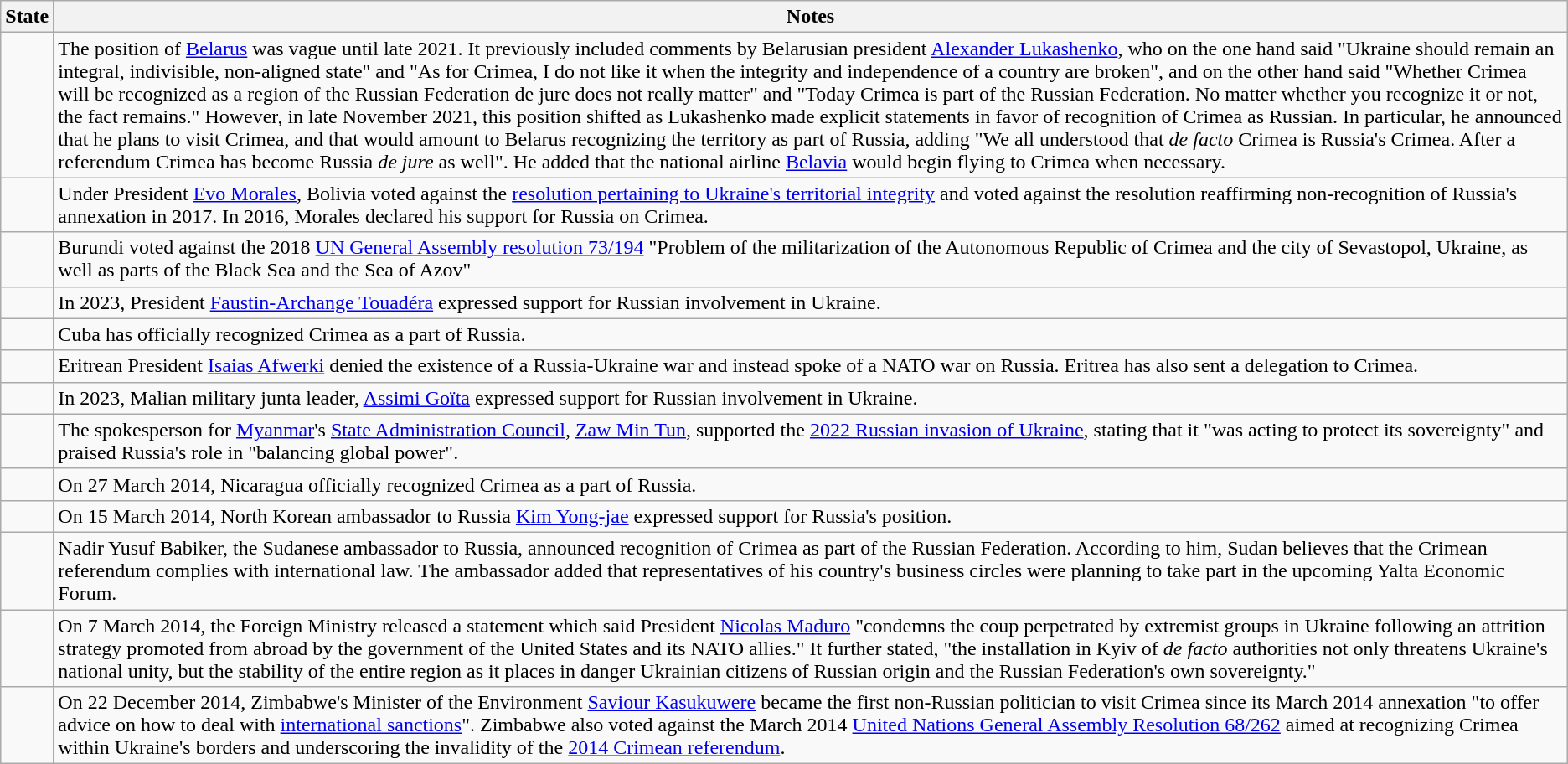<table class="wikitable">
<tr>
<th>State</th>
<th>Notes</th>
</tr>
<tr>
<td></td>
<td>The position of <a href='#'>Belarus</a> was vague until late 2021. It previously included comments by Belarusian president <a href='#'>Alexander Lukashenko</a>, who on the one hand said "Ukraine should remain an integral, indivisible, non-aligned state" and "As for Crimea, I do not like it when the integrity and independence of a country are broken", and on the other hand said "Whether Crimea will be recognized as a region of the Russian Federation de jure does not really matter" and "Today Crimea is part of the Russian Federation. No matter whether you recognize it or not, the fact remains." However, in late November 2021, this position shifted as Lukashenko made explicit statements in favor of recognition of Crimea as Russian. In particular, he announced that he plans to visit Crimea, and that would amount to Belarus recognizing the territory as part of Russia, adding "We all understood that <em>de facto</em> Crimea is Russia's Crimea. After a referendum Crimea has become Russia <em>de jure</em> as well". He added that the national airline <a href='#'>Belavia</a> would begin flying to Crimea when necessary.</td>
</tr>
<tr>
<td></td>
<td>Under President <a href='#'>Evo Morales</a>, Bolivia voted against the <a href='#'>resolution pertaining to Ukraine's territorial integrity</a> and voted against the resolution reaffirming non-recognition of Russia's annexation in 2017. In 2016, Morales declared his support for Russia on Crimea.</td>
</tr>
<tr>
<td></td>
<td>Burundi voted against the 2018 <a href='#'>UN General Assembly resolution 73/194</a> "Problem of the militarization of the Autonomous Republic of Crimea and the city of Sevastopol, Ukraine, as well as parts of the Black Sea and the Sea of Azov"</td>
</tr>
<tr>
<td></td>
<td>In 2023, President <a href='#'>Faustin-Archange Touadéra</a> expressed support for Russian involvement in Ukraine.</td>
</tr>
<tr>
<td></td>
<td>Cuba has officially recognized Crimea as a part of Russia.</td>
</tr>
<tr>
<td></td>
<td>Eritrean President <a href='#'>Isaias Afwerki</a> denied the existence of a Russia-Ukraine war and instead spoke of a NATO war on Russia. Eritrea has also sent a delegation to Crimea.</td>
</tr>
<tr>
<td></td>
<td>In 2023, Malian military junta leader, <a href='#'>Assimi Goïta</a> expressed support for Russian involvement in Ukraine.</td>
</tr>
<tr>
<td></td>
<td>The spokesperson for <a href='#'>Myanmar</a>'s <a href='#'>State Administration Council</a>, <a href='#'>Zaw Min Tun</a>, supported the <a href='#'>2022 Russian invasion of Ukraine</a>, stating that it "was acting to protect its sovereignty" and praised Russia's role in "balancing global power".</td>
</tr>
<tr>
<td></td>
<td>On 27 March 2014, Nicaragua officially recognized Crimea as a part of Russia.</td>
</tr>
<tr>
<td></td>
<td>On 15 March 2014, North Korean ambassador to Russia <a href='#'>Kim Yong-jae</a> expressed support for Russia's position.</td>
</tr>
<tr>
<td></td>
<td>Nadir Yusuf Babiker, the Sudanese ambassador to Russia, announced recognition of Crimea as part of the Russian Federation. According to him, Sudan believes that the Crimean referendum complies with international law. The ambassador added that representatives of his country's business circles were planning to take part in the upcoming Yalta Economic Forum.</td>
</tr>
<tr>
<td></td>
<td>On 7 March 2014, the Foreign Ministry released a statement which said President <a href='#'>Nicolas Maduro</a> "condemns the coup perpetrated by extremist groups in Ukraine following an attrition strategy promoted from abroad by the government of the United States and its NATO allies." It further stated, "the installation in Kyiv of <em>de facto</em> authorities not only threatens Ukraine's national unity, but the stability of the entire region as it places in danger Ukrainian citizens of Russian origin and the Russian Federation's own sovereignty."</td>
</tr>
<tr>
<td></td>
<td>On 22 December 2014, Zimbabwe's Minister of the Environment <a href='#'>Saviour Kasukuwere</a> became the first non-Russian politician to visit Crimea since its March 2014 annexation "to offer advice on how to deal with <a href='#'>international sanctions</a>". Zimbabwe also voted against the March 2014 <a href='#'>United Nations General Assembly Resolution 68/262</a> aimed at recognizing Crimea within Ukraine's borders and underscoring the invalidity of the <a href='#'>2014 Crimean referendum</a>.</td>
</tr>
</table>
